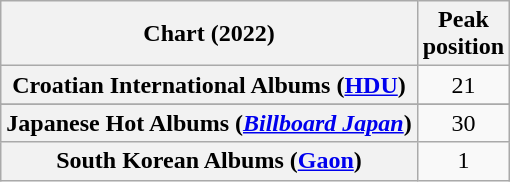<table class="wikitable sortable plainrowheaders" style="text-align:center">
<tr>
<th scope="col">Chart (2022)</th>
<th scope="col">Peak<br>position</th>
</tr>
<tr>
<th scope="row">Croatian International Albums (<a href='#'>HDU</a>)</th>
<td>21</td>
</tr>
<tr>
</tr>
<tr>
<th scope="row">Japanese Hot Albums (<em><a href='#'>Billboard Japan</a></em>)</th>
<td>30</td>
</tr>
<tr>
<th scope="row">South Korean Albums (<a href='#'>Gaon</a>)</th>
<td>1</td>
</tr>
</table>
